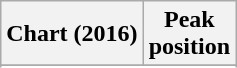<table class="wikitable sortable plainrowheaders" style="text-align:center">
<tr>
<th scope="col">Chart (2016)</th>
<th scope="col">Peak<br> position</th>
</tr>
<tr>
</tr>
<tr>
</tr>
<tr>
</tr>
<tr>
</tr>
<tr>
</tr>
<tr>
</tr>
<tr>
</tr>
<tr>
</tr>
<tr>
</tr>
<tr>
</tr>
<tr>
</tr>
<tr>
</tr>
<tr>
</tr>
<tr>
</tr>
<tr>
</tr>
</table>
